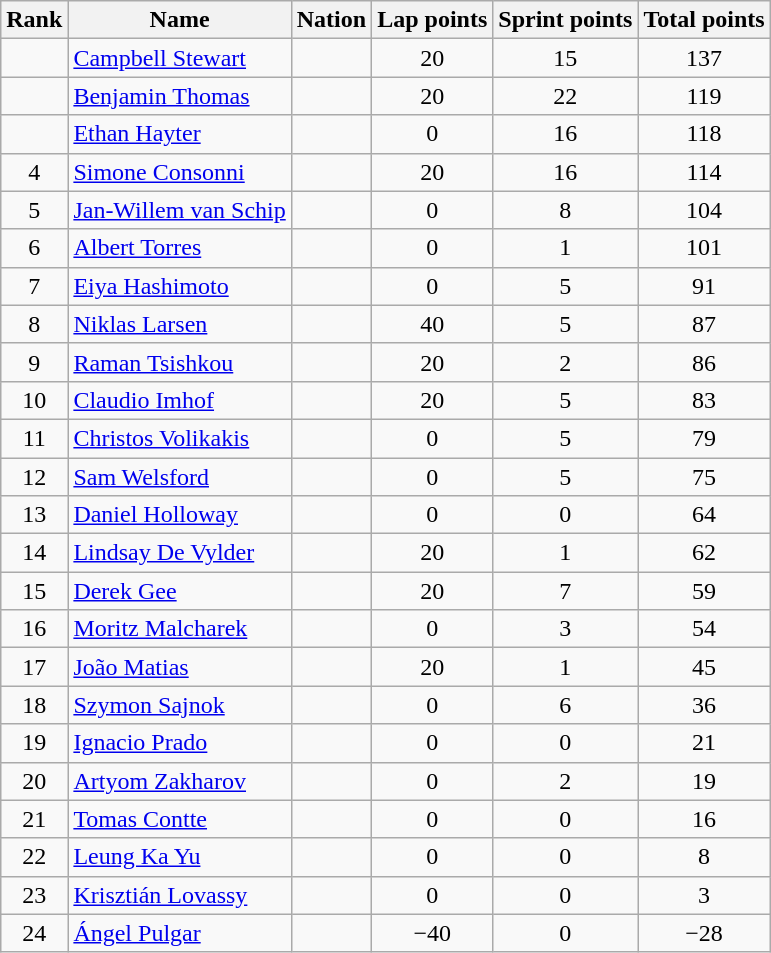<table class="wikitable sortable" style="text-align:center">
<tr>
<th>Rank</th>
<th>Name</th>
<th>Nation</th>
<th>Lap points</th>
<th>Sprint points</th>
<th>Total points</th>
</tr>
<tr>
<td></td>
<td align=left><a href='#'>Campbell Stewart</a></td>
<td align=left></td>
<td>20</td>
<td>15</td>
<td>137</td>
</tr>
<tr>
<td></td>
<td align=left><a href='#'>Benjamin Thomas</a></td>
<td align=left></td>
<td>20</td>
<td>22</td>
<td>119</td>
</tr>
<tr>
<td></td>
<td align=left><a href='#'>Ethan Hayter</a></td>
<td align=left></td>
<td>0</td>
<td>16</td>
<td>118</td>
</tr>
<tr>
<td>4</td>
<td align=left><a href='#'>Simone Consonni</a></td>
<td align=left></td>
<td>20</td>
<td>16</td>
<td>114</td>
</tr>
<tr>
<td>5</td>
<td align=left><a href='#'>Jan-Willem van Schip</a></td>
<td align=left></td>
<td>0</td>
<td>8</td>
<td>104</td>
</tr>
<tr>
<td>6</td>
<td align=left><a href='#'>Albert Torres</a></td>
<td align=left></td>
<td>0</td>
<td>1</td>
<td>101</td>
</tr>
<tr>
<td>7</td>
<td align=left><a href='#'>Eiya Hashimoto</a></td>
<td align=left></td>
<td>0</td>
<td>5</td>
<td>91</td>
</tr>
<tr>
<td>8</td>
<td align=left><a href='#'>Niklas Larsen</a></td>
<td align=left></td>
<td>40</td>
<td>5</td>
<td>87</td>
</tr>
<tr>
<td>9</td>
<td align=left><a href='#'>Raman Tsishkou</a></td>
<td align=left></td>
<td>20</td>
<td>2</td>
<td>86</td>
</tr>
<tr>
<td>10</td>
<td align=left><a href='#'>Claudio Imhof</a></td>
<td align=left></td>
<td>20</td>
<td>5</td>
<td>83</td>
</tr>
<tr>
<td>11</td>
<td align=left><a href='#'>Christos Volikakis</a></td>
<td align=left></td>
<td>0</td>
<td>5</td>
<td>79</td>
</tr>
<tr>
<td>12</td>
<td align=left><a href='#'>Sam Welsford</a></td>
<td align=left></td>
<td>0</td>
<td>5</td>
<td>75</td>
</tr>
<tr>
<td>13</td>
<td align=left><a href='#'>Daniel Holloway</a></td>
<td align=left></td>
<td>0</td>
<td>0</td>
<td>64</td>
</tr>
<tr>
<td>14</td>
<td align=left><a href='#'>Lindsay De Vylder</a></td>
<td align=left></td>
<td>20</td>
<td>1</td>
<td>62</td>
</tr>
<tr>
<td>15</td>
<td align=left><a href='#'>Derek Gee</a></td>
<td align=left></td>
<td>20</td>
<td>7</td>
<td>59</td>
</tr>
<tr>
<td>16</td>
<td align=left><a href='#'>Moritz Malcharek</a></td>
<td align=left></td>
<td>0</td>
<td>3</td>
<td>54</td>
</tr>
<tr>
<td>17</td>
<td align=left><a href='#'>João Matias</a></td>
<td align=left></td>
<td>20</td>
<td>1</td>
<td>45</td>
</tr>
<tr>
<td>18</td>
<td align=left><a href='#'>Szymon Sajnok</a></td>
<td align=left></td>
<td>0</td>
<td>6</td>
<td>36</td>
</tr>
<tr>
<td>19</td>
<td align=left><a href='#'>Ignacio Prado</a></td>
<td align=left></td>
<td>0</td>
<td>0</td>
<td>21</td>
</tr>
<tr>
<td>20</td>
<td align=left><a href='#'>Artyom Zakharov</a></td>
<td align=left></td>
<td>0</td>
<td>2</td>
<td>19</td>
</tr>
<tr>
<td>21</td>
<td align=left><a href='#'>Tomas Contte</a></td>
<td align=left></td>
<td>0</td>
<td>0</td>
<td>16</td>
</tr>
<tr>
<td>22</td>
<td align=left><a href='#'>Leung Ka Yu</a></td>
<td align=left></td>
<td>0</td>
<td>0</td>
<td>8</td>
</tr>
<tr>
<td>23</td>
<td align=left><a href='#'>Krisztián Lovassy</a></td>
<td align=left></td>
<td>0</td>
<td>0</td>
<td>3</td>
</tr>
<tr>
<td>24</td>
<td align=left><a href='#'>Ángel Pulgar</a></td>
<td align=left></td>
<td>−40</td>
<td>0</td>
<td>−28</td>
</tr>
</table>
